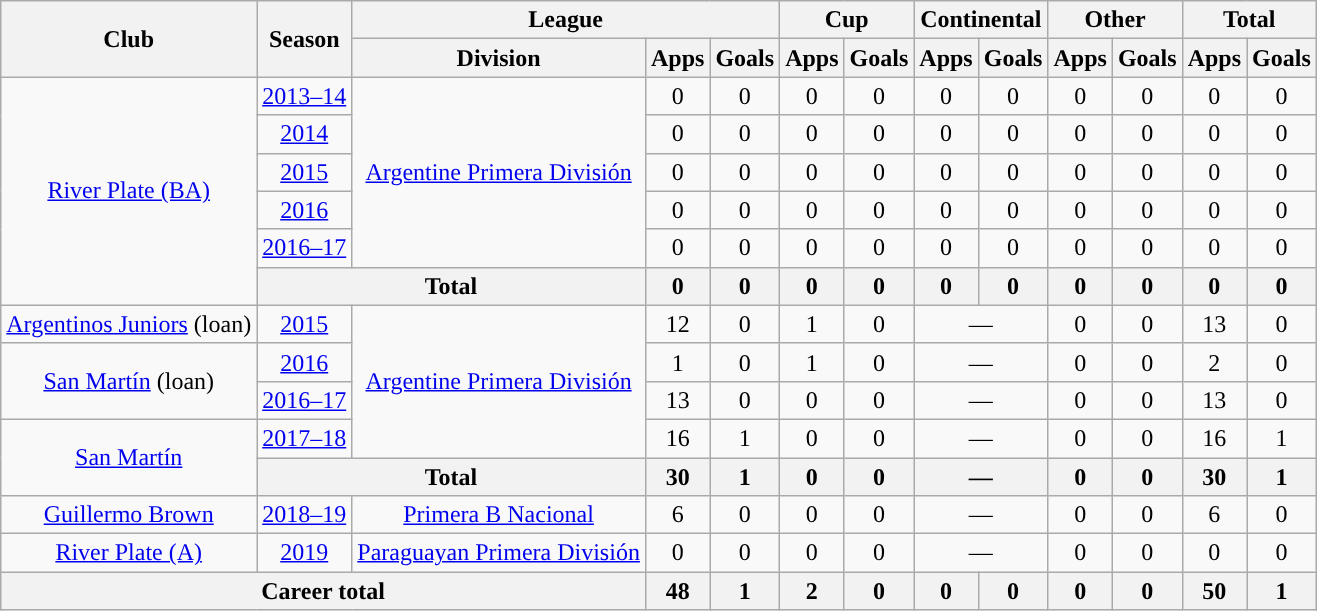<table class="wikitable" style="text-align:center">
<tr>
<th rowspan="2">Club</th>
<th rowspan="2">Season</th>
<th colspan="3">League</th>
<th colspan="2">Cup</th>
<th colspan="2">Continental</th>
<th colspan="2">Other</th>
<th colspan="2">Total</th>
</tr>
<tr>
<th>Division</th>
<th>Apps</th>
<th>Goals</th>
<th>Apps</th>
<th>Goals</th>
<th>Apps</th>
<th>Goals</th>
<th>Apps</th>
<th>Goals</th>
<th>Apps</th>
<th>Goals</th>
</tr>
<tr>
<td rowspan="6"><a href='#'>River Plate (BA)</a></td>
<td><a href='#'>2013–14</a></td>
<td rowspan="5"><a href='#'>Argentine Primera División</a></td>
<td>0</td>
<td>0</td>
<td>0</td>
<td>0</td>
<td>0</td>
<td>0</td>
<td>0</td>
<td>0</td>
<td>0</td>
<td>0</td>
</tr>
<tr>
<td><a href='#'>2014</a></td>
<td>0</td>
<td>0</td>
<td>0</td>
<td>0</td>
<td>0</td>
<td>0</td>
<td>0</td>
<td>0</td>
<td>0</td>
<td>0</td>
</tr>
<tr>
<td><a href='#'>2015</a></td>
<td>0</td>
<td>0</td>
<td>0</td>
<td>0</td>
<td>0</td>
<td>0</td>
<td>0</td>
<td>0</td>
<td>0</td>
<td>0</td>
</tr>
<tr>
<td><a href='#'>2016</a></td>
<td>0</td>
<td>0</td>
<td>0</td>
<td>0</td>
<td>0</td>
<td>0</td>
<td>0</td>
<td>0</td>
<td>0</td>
<td>0</td>
</tr>
<tr>
<td><a href='#'>2016–17</a></td>
<td>0</td>
<td>0</td>
<td>0</td>
<td>0</td>
<td>0</td>
<td>0</td>
<td>0</td>
<td>0</td>
<td>0</td>
<td>0</td>
</tr>
<tr>
<th colspan="2">Total</th>
<th>0</th>
<th>0</th>
<th>0</th>
<th>0</th>
<th>0</th>
<th>0</th>
<th>0</th>
<th>0</th>
<th>0</th>
<th>0</th>
</tr>
<tr>
<td rowspan="1"><a href='#'>Argentinos Juniors</a> (loan)</td>
<td><a href='#'>2015</a></td>
<td rowspan="4"><a href='#'>Argentine Primera División</a></td>
<td>12</td>
<td>0</td>
<td>1</td>
<td>0</td>
<td colspan="2">—</td>
<td>0</td>
<td>0</td>
<td>13</td>
<td>0</td>
</tr>
<tr>
<td rowspan="2"><a href='#'>San Martín</a> (loan)</td>
<td><a href='#'>2016</a></td>
<td>1</td>
<td>0</td>
<td>1</td>
<td>0</td>
<td colspan="2">—</td>
<td>0</td>
<td>0</td>
<td>2</td>
<td>0</td>
</tr>
<tr>
<td><a href='#'>2016–17</a></td>
<td>13</td>
<td>0</td>
<td>0</td>
<td>0</td>
<td colspan="2">—</td>
<td>0</td>
<td>0</td>
<td>13</td>
<td>0</td>
</tr>
<tr>
<td rowspan="2"><a href='#'>San Martín</a></td>
<td><a href='#'>2017–18</a></td>
<td>16</td>
<td>1</td>
<td>0</td>
<td>0</td>
<td colspan="2">—</td>
<td>0</td>
<td>0</td>
<td>16</td>
<td>1</td>
</tr>
<tr>
<th colspan="2">Total</th>
<th>30</th>
<th>1</th>
<th>0</th>
<th>0</th>
<th colspan="2">—</th>
<th>0</th>
<th>0</th>
<th>30</th>
<th>1</th>
</tr>
<tr>
<td rowspan="1"><a href='#'>Guillermo Brown</a></td>
<td><a href='#'>2018–19</a></td>
<td rowspan="1"><a href='#'>Primera B Nacional</a></td>
<td>6</td>
<td>0</td>
<td>0</td>
<td>0</td>
<td colspan="2">—</td>
<td>0</td>
<td>0</td>
<td>6</td>
<td>0</td>
</tr>
<tr>
<td rowspan="1"><a href='#'>River Plate (A)</a></td>
<td><a href='#'>2019</a></td>
<td rowspan="1"><a href='#'>Paraguayan Primera División</a></td>
<td>0</td>
<td>0</td>
<td>0</td>
<td>0</td>
<td colspan="2">—</td>
<td>0</td>
<td>0</td>
<td>0</td>
<td>0</td>
</tr>
<tr>
<th colspan="3">Career total</th>
<th>48</th>
<th>1</th>
<th>2</th>
<th>0</th>
<th>0</th>
<th>0</th>
<th>0</th>
<th>0</th>
<th>50</th>
<th>1</th>
</tr>
</table>
